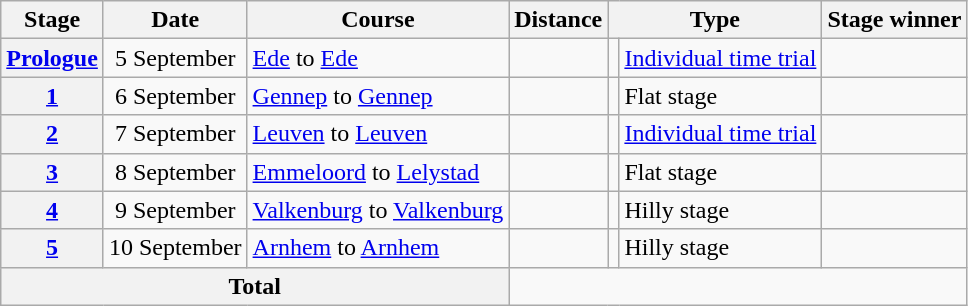<table class="wikitable">
<tr>
<th scope="col">Stage</th>
<th scope="col">Date</th>
<th scope="col">Course</th>
<th scope="col">Distance</th>
<th scope="col" colspan="2">Type</th>
<th scope="col">Stage winner</th>
</tr>
<tr>
<th scope="row" style="text-align:center;"><a href='#'>Prologue</a></th>
<td style="text-align:center;">5 September</td>
<td><a href='#'>Ede</a> to <a href='#'>Ede</a></td>
<td style="text-align:center;"></td>
<td></td>
<td><a href='#'>Individual time trial</a></td>
<td></td>
</tr>
<tr>
<th scope="row" style="text-align:center;"><a href='#'>1</a></th>
<td style="text-align:center;">6 September</td>
<td><a href='#'>Gennep</a> to <a href='#'>Gennep</a></td>
<td style="text-align:center;"></td>
<td></td>
<td>Flat stage</td>
<td></td>
</tr>
<tr>
<th scope="row" style="text-align:center;"><a href='#'>2</a></th>
<td style="text-align:center;">7 September</td>
<td><a href='#'>Leuven</a> to <a href='#'>Leuven</a></td>
<td style="text-align:center;"></td>
<td></td>
<td><a href='#'>Individual time trial</a></td>
<td></td>
</tr>
<tr>
<th scope="row" style="text-align:center;"><a href='#'>3</a></th>
<td style="text-align:center;">8 September</td>
<td><a href='#'>Emmeloord</a> to <a href='#'>Lelystad</a></td>
<td style="text-align:center;"></td>
<td></td>
<td>Flat stage</td>
<td></td>
</tr>
<tr>
<th scope="row" style="text-align:center;"><a href='#'>4</a></th>
<td style="text-align:center;">9 September</td>
<td><a href='#'>Valkenburg</a> to <a href='#'>Valkenburg</a></td>
<td style="text-align:center;"></td>
<td></td>
<td>Hilly stage</td>
<td></td>
</tr>
<tr>
<th scope="row" style="text-align:center;"><a href='#'>5</a></th>
<td style="text-align:center;">10 September</td>
<td><a href='#'>Arnhem</a> to <a href='#'>Arnhem</a></td>
<td style="text-align:center;"></td>
<td></td>
<td>Hilly stage</td>
<td></td>
</tr>
<tr>
<th colspan="3">Total</th>
<td colspan="4" style=text-align:center;"></td>
</tr>
</table>
